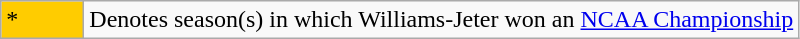<table class="wikitable">
<tr>
<td style="background:#ffcc00; width:3em;">*</td>
<td>Denotes season(s) in which Williams-Jeter won an <a href='#'>NCAA Championship</a></td>
</tr>
</table>
